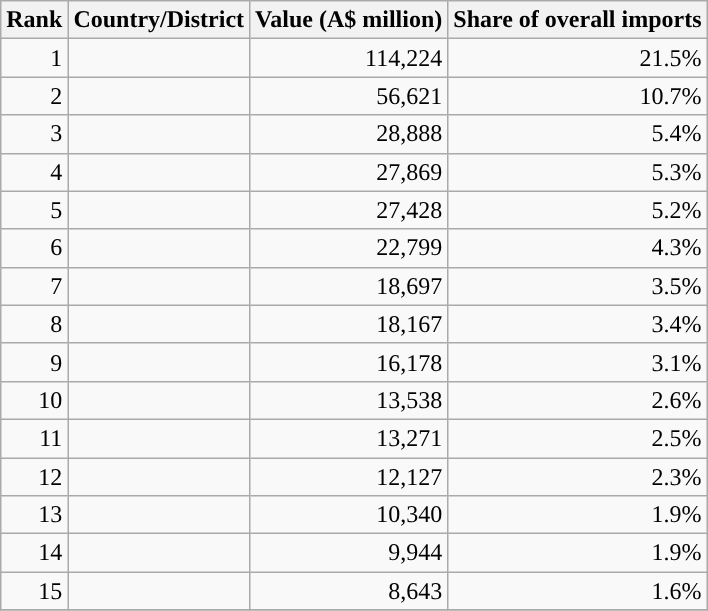<table class="wikitable sortable" style="text-align:right;">
<tr>
<th>Rank</th>
<th>Country/District</th>
<th>Value (A$ million)</th>
<th>Share of overall imports</th>
</tr>
<tr>
<td>1</td>
<td align=left><strong></strong></td>
<td>114,224</td>
<td>21.5%</td>
</tr>
<tr>
<td>2</td>
<td align=left><strong></strong></td>
<td>56,621</td>
<td>10.7%</td>
</tr>
<tr>
<td>3</td>
<td align="left"><strong></strong></td>
<td>28,888</td>
<td>5.4%</td>
</tr>
<tr>
<td>4</td>
<td align=left><strong></strong></td>
<td>27,869</td>
<td>5.3%</td>
</tr>
<tr>
<td>5</td>
<td align=left><strong></strong></td>
<td>27,428</td>
<td>5.2%</td>
</tr>
<tr>
<td>6</td>
<td align=left><strong></strong></td>
<td>22,799</td>
<td>4.3%</td>
</tr>
<tr>
<td>7</td>
<td align=left><strong></strong></td>
<td>18,697</td>
<td>3.5%</td>
</tr>
<tr>
<td>8</td>
<td align=left><strong></strong></td>
<td>18,167</td>
<td>3.4%</td>
</tr>
<tr>
<td>9</td>
<td align="left"><strong></strong></td>
<td>16,178</td>
<td>3.1%</td>
</tr>
<tr>
<td>10</td>
<td align=left><strong></strong></td>
<td>13,538</td>
<td>2.6%</td>
</tr>
<tr>
<td>11</td>
<td align="left"><strong></strong></td>
<td>13,271</td>
<td>2.5%</td>
</tr>
<tr>
<td>12</td>
<td align=left><strong></strong></td>
<td>12,127</td>
<td>2.3%</td>
</tr>
<tr>
<td>13</td>
<td align=left><strong></strong></td>
<td>10,340</td>
<td>1.9%</td>
</tr>
<tr>
<td>14</td>
<td align=left><strong></strong></td>
<td>9,944</td>
<td>1.9%</td>
</tr>
<tr>
<td>15</td>
<td align=left><strong></strong></td>
<td>8,643</td>
<td>1.6%</td>
</tr>
<tr>
</tr>
</table>
